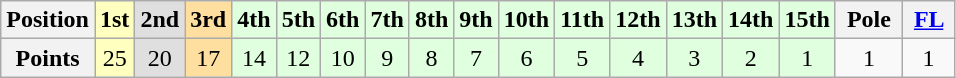<table class="wikitable">
<tr>
<th>Position</th>
<td align="center" style="background-color:#ffffbf"><strong>1st</strong></td>
<td align="center" style="background-color:#dfdfdf"><strong>2nd</strong></td>
<td align="center" style="background-color:#ffdf9f"><strong>3rd</strong></td>
<td align="center" style="background-color:#dfffdf"><strong>4th</strong></td>
<td align="center" style="background-color:#dfffdf"><strong>5th</strong></td>
<td align="center" style="background-color:#dfffdf"><strong>6th</strong></td>
<td align="center" style="background-color:#dfffdf"><strong>7th</strong></td>
<td align="center" style="background-color:#dfffdf"><strong>8th</strong></td>
<td align="center" style="background-color:#dfffdf"><strong>9th</strong></td>
<td align="center" style="background-color:#dfffdf"><strong>10th</strong></td>
<td align="center" style="background-color:#dfffdf"><strong>11th</strong></td>
<td align="center" style="background-color:#dfffdf"><strong>12th</strong></td>
<td align="center" style="background-color:#dfffdf"><strong>13th</strong></td>
<td align="center" style="background-color:#dfffdf"><strong>14th</strong></td>
<td align="center" style="background-color:#dfffdf"><strong>15th</strong></td>
<th> Pole </th>
<th> <a href='#'>FL</a> </th>
</tr>
<tr>
<th>Points</th>
<td align="center" style="background-color:#ffffbf">25</td>
<td align="center" style="background-color:#dfdfdf">20</td>
<td align="center" style="background-color:#ffdf9f">17</td>
<td align="center" style="background-color:#dfffdf">14</td>
<td align="center" style="background-color:#dfffdf">12</td>
<td align="center" style="background-color:#dfffdf">10</td>
<td align="center" style="background-color:#dfffdf">9</td>
<td align="center" style="background-color:#dfffdf">8</td>
<td align="center" style="background-color:#dfffdf">7</td>
<td align="center" style="background-color:#dfffdf">6</td>
<td align="center" style="background-color:#dfffdf">5</td>
<td align="center" style="background-color:#dfffdf">4</td>
<td align="center" style="background-color:#dfffdf">3</td>
<td align="center" style="background-color:#dfffdf">2</td>
<td align="center" style="background-color:#dfffdf">1</td>
<td align="center">1</td>
<td align="center">1</td>
</tr>
</table>
